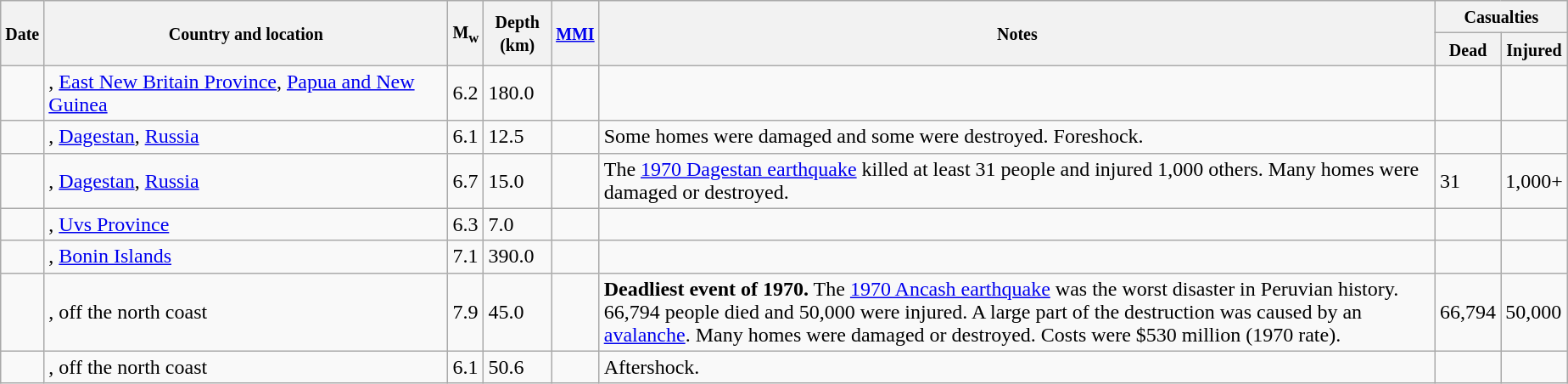<table class="wikitable sortable sort-under" style="border:1px black; margin-left:1em;">
<tr>
<th rowspan="2"><small>Date</small></th>
<th rowspan="2" style="width: 310px"><small>Country and location</small></th>
<th rowspan="2"><small>M<sub>w</sub></small></th>
<th rowspan="2"><small>Depth (km)</small></th>
<th rowspan="2"><small><a href='#'>MMI</a></small></th>
<th rowspan="2" class="unsortable"><small>Notes</small></th>
<th colspan="2"><small>Casualties</small></th>
</tr>
<tr>
<th><small>Dead</small></th>
<th><small>Injured</small></th>
</tr>
<tr>
<td></td>
<td>, <a href='#'>East New Britain Province</a>, <a href='#'>Papua and New Guinea</a></td>
<td>6.2</td>
<td>180.0</td>
<td></td>
<td></td>
<td></td>
<td></td>
</tr>
<tr>
<td></td>
<td>, <a href='#'>Dagestan</a>, <a href='#'>Russia</a></td>
<td>6.1</td>
<td>12.5</td>
<td></td>
<td>Some homes were damaged and some were destroyed. Foreshock.</td>
<td></td>
<td></td>
</tr>
<tr>
<td></td>
<td>, <a href='#'>Dagestan</a>, <a href='#'>Russia</a></td>
<td>6.7</td>
<td>15.0</td>
<td></td>
<td>The <a href='#'>1970 Dagestan earthquake</a> killed at least 31 people and injured 1,000 others. Many homes were damaged or destroyed.</td>
<td>31</td>
<td>1,000+</td>
</tr>
<tr>
<td></td>
<td>, <a href='#'>Uvs Province</a></td>
<td>6.3</td>
<td>7.0</td>
<td></td>
<td></td>
<td></td>
<td></td>
</tr>
<tr>
<td></td>
<td>, <a href='#'>Bonin Islands</a></td>
<td>7.1</td>
<td>390.0</td>
<td></td>
<td></td>
<td></td>
<td></td>
</tr>
<tr>
<td></td>
<td>, off the north coast</td>
<td>7.9</td>
<td>45.0</td>
<td></td>
<td><strong>Deadliest event of 1970.</strong> The <a href='#'>1970 Ancash earthquake</a> was the worst disaster in Peruvian history. 66,794 people died and 50,000 were injured. A large part of the destruction was caused by an <a href='#'>avalanche</a>. Many homes were damaged or destroyed. Costs were $530 million (1970 rate).</td>
<td>66,794</td>
<td>50,000</td>
</tr>
<tr>
<td></td>
<td>, off the north coast</td>
<td>6.1</td>
<td>50.6</td>
<td></td>
<td>Aftershock.</td>
<td></td>
<td></td>
</tr>
</table>
